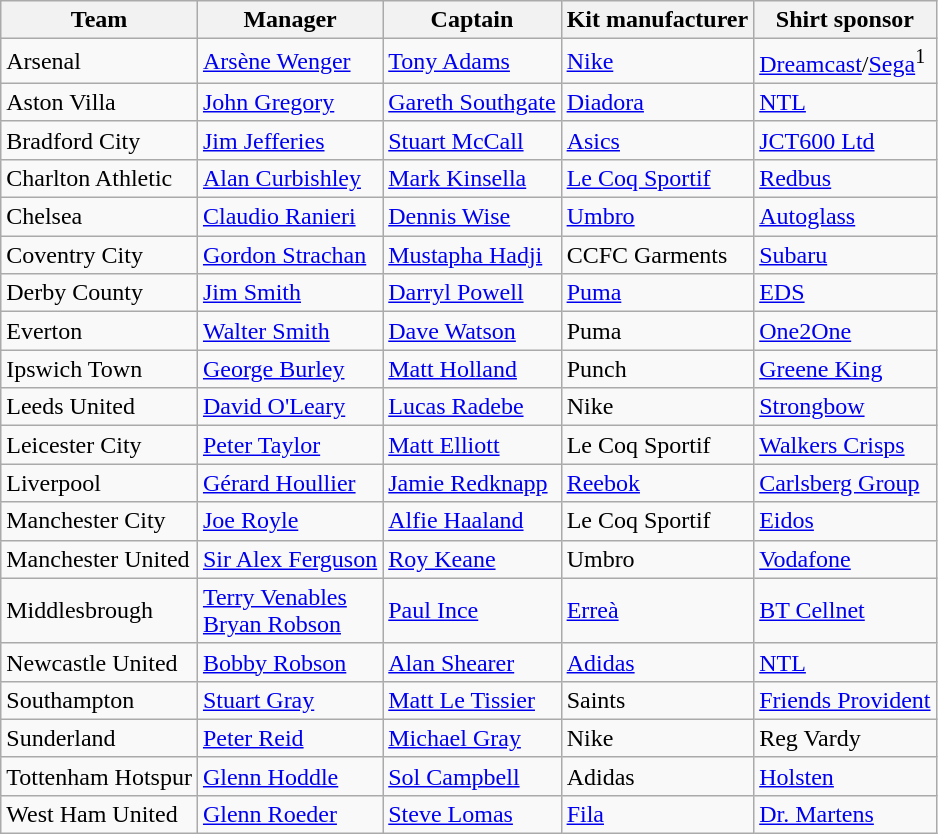<table class="wikitable sortable">
<tr>
<th>Team</th>
<th>Manager</th>
<th>Captain</th>
<th>Kit manufacturer</th>
<th>Shirt sponsor</th>
</tr>
<tr>
<td>Arsenal</td>
<td> <a href='#'>Arsène Wenger</a></td>
<td> <a href='#'>Tony Adams</a></td>
<td><a href='#'>Nike</a></td>
<td><a href='#'>Dreamcast</a>/<a href='#'>Sega</a><sup>1</sup></td>
</tr>
<tr>
<td>Aston Villa</td>
<td> <a href='#'>John Gregory</a></td>
<td> <a href='#'>Gareth Southgate</a></td>
<td><a href='#'>Diadora</a></td>
<td><a href='#'>NTL</a></td>
</tr>
<tr>
<td>Bradford City</td>
<td> <a href='#'>Jim Jefferies</a></td>
<td> <a href='#'>Stuart McCall</a></td>
<td><a href='#'>Asics</a></td>
<td><a href='#'>JCT600 Ltd</a></td>
</tr>
<tr>
<td>Charlton Athletic</td>
<td> <a href='#'>Alan Curbishley</a></td>
<td> <a href='#'>Mark Kinsella</a></td>
<td><a href='#'>Le Coq Sportif</a></td>
<td><a href='#'>Redbus</a></td>
</tr>
<tr>
<td>Chelsea</td>
<td> <a href='#'>Claudio Ranieri</a></td>
<td> <a href='#'>Dennis Wise</a></td>
<td><a href='#'>Umbro</a></td>
<td><a href='#'>Autoglass</a></td>
</tr>
<tr>
<td>Coventry City</td>
<td> <a href='#'>Gordon Strachan</a></td>
<td> <a href='#'>Mustapha Hadji</a></td>
<td>CCFC Garments</td>
<td><a href='#'>Subaru</a></td>
</tr>
<tr>
<td>Derby County</td>
<td> <a href='#'>Jim Smith</a></td>
<td> <a href='#'>Darryl Powell</a></td>
<td><a href='#'>Puma</a></td>
<td><a href='#'>EDS</a></td>
</tr>
<tr>
<td>Everton</td>
<td> <a href='#'>Walter Smith</a></td>
<td> <a href='#'>Dave Watson</a></td>
<td>Puma</td>
<td><a href='#'>One2One</a></td>
</tr>
<tr>
<td>Ipswich Town</td>
<td> <a href='#'>George Burley</a></td>
<td> <a href='#'>Matt Holland</a></td>
<td>Punch</td>
<td><a href='#'>Greene King</a></td>
</tr>
<tr>
<td>Leeds United</td>
<td> <a href='#'>David O'Leary</a></td>
<td> <a href='#'>Lucas Radebe</a></td>
<td>Nike</td>
<td><a href='#'>Strongbow</a></td>
</tr>
<tr>
<td>Leicester City</td>
<td> <a href='#'>Peter Taylor</a></td>
<td> <a href='#'>Matt Elliott</a></td>
<td>Le Coq Sportif</td>
<td><a href='#'>Walkers Crisps</a></td>
</tr>
<tr>
<td>Liverpool</td>
<td> <a href='#'>Gérard Houllier</a></td>
<td> <a href='#'>Jamie Redknapp</a></td>
<td><a href='#'>Reebok</a></td>
<td><a href='#'>Carlsberg Group</a></td>
</tr>
<tr>
<td>Manchester City</td>
<td> <a href='#'>Joe Royle</a></td>
<td> <a href='#'>Alfie Haaland</a></td>
<td>Le Coq Sportif</td>
<td><a href='#'>Eidos</a></td>
</tr>
<tr>
<td>Manchester United</td>
<td> <a href='#'>Sir Alex Ferguson</a></td>
<td> <a href='#'>Roy Keane</a></td>
<td>Umbro</td>
<td><a href='#'>Vodafone</a></td>
</tr>
<tr>
<td>Middlesbrough</td>
<td> <a href='#'>Terry Venables</a><br> <a href='#'>Bryan Robson</a></td>
<td> <a href='#'>Paul Ince</a></td>
<td><a href='#'>Erreà</a></td>
<td><a href='#'>BT Cellnet</a></td>
</tr>
<tr>
<td>Newcastle United</td>
<td> <a href='#'>Bobby Robson</a></td>
<td> <a href='#'>Alan Shearer</a></td>
<td><a href='#'>Adidas</a></td>
<td><a href='#'>NTL</a></td>
</tr>
<tr>
<td>Southampton</td>
<td> <a href='#'>Stuart Gray</a></td>
<td> <a href='#'>Matt Le Tissier</a></td>
<td>Saints</td>
<td><a href='#'>Friends Provident</a></td>
</tr>
<tr>
<td>Sunderland</td>
<td> <a href='#'>Peter Reid</a></td>
<td> <a href='#'>Michael Gray</a></td>
<td>Nike</td>
<td>Reg Vardy</td>
</tr>
<tr>
<td>Tottenham Hotspur</td>
<td> <a href='#'>Glenn Hoddle</a></td>
<td> <a href='#'>Sol Campbell</a></td>
<td>Adidas</td>
<td><a href='#'>Holsten</a></td>
</tr>
<tr>
<td>West Ham United</td>
<td> <a href='#'>Glenn Roeder</a></td>
<td> <a href='#'>Steve Lomas</a></td>
<td><a href='#'>Fila</a></td>
<td><a href='#'>Dr. Martens</a></td>
</tr>
</table>
